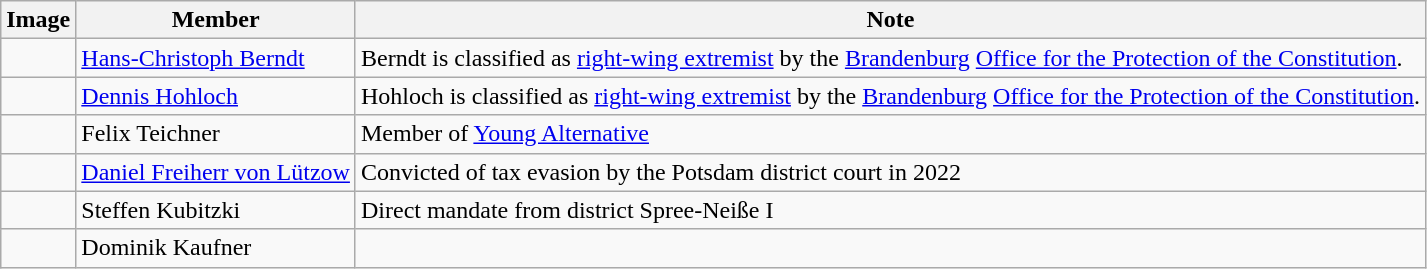<table class="wikitable sortable">
<tr>
<th>Image</th>
<th>Member</th>
<th>Note</th>
</tr>
<tr>
<td></td>
<td><a href='#'>Hans-Christoph Berndt</a></td>
<td>Berndt is classified as <a href='#'>right-wing extremist</a> by the <a href='#'>Brandenburg</a> <a href='#'>Office for the Protection of the Constitution</a>.</td>
</tr>
<tr>
<td></td>
<td><a href='#'>Dennis Hohloch</a></td>
<td>Hohloch is classified as <a href='#'>right-wing extremist</a> by the <a href='#'>Brandenburg</a> <a href='#'>Office for the Protection of the Constitution</a>.</td>
</tr>
<tr>
<td></td>
<td>Felix Teichner</td>
<td>Member of <a href='#'>Young Alternative</a></td>
</tr>
<tr>
<td></td>
<td><a href='#'>Daniel Freiherr von Lützow</a></td>
<td>Convicted of tax evasion by the Potsdam district court in 2022</td>
</tr>
<tr>
<td></td>
<td>Steffen Kubitzki</td>
<td>Direct mandate from district Spree-Neiße I</td>
</tr>
<tr>
<td></td>
<td>Dominik Kaufner</td>
<td></td>
</tr>
</table>
